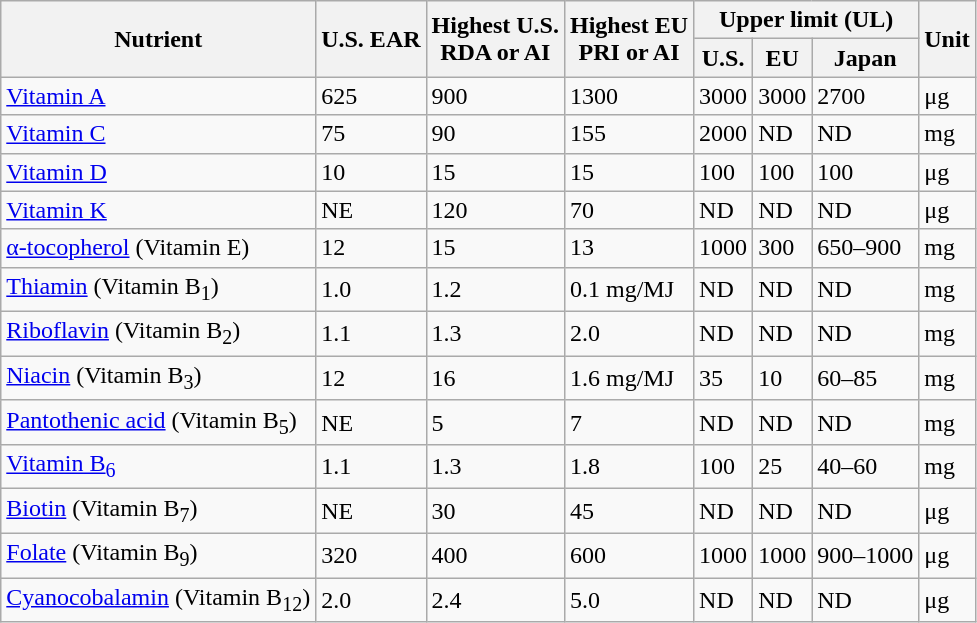<table class="wikitable">
<tr>
<th rowspan="2">Nutrient</th>
<th rowspan="2">U.S. EAR</th>
<th rowspan="2">Highest U.S.<br>RDA or AI</th>
<th rowspan="2">Highest EU<br>PRI or AI</th>
<th colspan="3">Upper limit (UL)</th>
<th rowspan="2">Unit</th>
</tr>
<tr>
<th>U.S.</th>
<th>EU </th>
<th>Japan</th>
</tr>
<tr>
<td><a href='#'>Vitamin A</a></td>
<td>625</td>
<td>900</td>
<td>1300</td>
<td>3000</td>
<td>3000</td>
<td>2700</td>
<td>μg</td>
</tr>
<tr>
<td><a href='#'>Vitamin C</a></td>
<td>75</td>
<td>90</td>
<td>155</td>
<td>2000</td>
<td>ND</td>
<td>ND</td>
<td>mg</td>
</tr>
<tr>
<td><a href='#'>Vitamin D</a></td>
<td>10</td>
<td>15</td>
<td>15</td>
<td>100</td>
<td>100</td>
<td>100</td>
<td>μg</td>
</tr>
<tr>
<td><a href='#'>Vitamin K</a></td>
<td>NE</td>
<td>120</td>
<td>70</td>
<td>ND</td>
<td>ND</td>
<td>ND</td>
<td>μg</td>
</tr>
<tr>
<td><a href='#'>α-tocopherol</a> (Vitamin E)</td>
<td>12</td>
<td>15</td>
<td>13</td>
<td>1000</td>
<td>300</td>
<td>650–900</td>
<td>mg</td>
</tr>
<tr>
<td><a href='#'>Thiamin</a> (Vitamin B<sub>1</sub>)</td>
<td>1.0</td>
<td>1.2</td>
<td>0.1 mg/MJ</td>
<td>ND</td>
<td>ND</td>
<td>ND</td>
<td>mg</td>
</tr>
<tr>
<td><a href='#'>Riboflavin</a> (Vitamin B<sub>2</sub>)</td>
<td>1.1</td>
<td>1.3</td>
<td>2.0</td>
<td>ND</td>
<td>ND</td>
<td>ND</td>
<td>mg</td>
</tr>
<tr>
<td><a href='#'>Niacin</a> (Vitamin B<sub>3</sub>)</td>
<td>12</td>
<td>16</td>
<td>1.6 mg/MJ</td>
<td>35</td>
<td>10</td>
<td>60–85</td>
<td>mg</td>
</tr>
<tr>
<td><a href='#'>Pantothenic acid</a> (Vitamin B<sub>5</sub>)</td>
<td>NE</td>
<td>5</td>
<td>7</td>
<td>ND</td>
<td>ND</td>
<td>ND</td>
<td>mg</td>
</tr>
<tr>
<td><a href='#'>Vitamin B<sub>6</sub></a></td>
<td>1.1</td>
<td>1.3</td>
<td>1.8</td>
<td>100</td>
<td>25</td>
<td>40–60</td>
<td>mg</td>
</tr>
<tr>
<td><a href='#'>Biotin</a> (Vitamin B<sub>7</sub>)</td>
<td>NE</td>
<td>30</td>
<td>45</td>
<td>ND</td>
<td>ND</td>
<td>ND</td>
<td>μg</td>
</tr>
<tr>
<td><a href='#'>Folate</a> (Vitamin B<sub>9</sub>)</td>
<td>320</td>
<td>400</td>
<td>600</td>
<td>1000</td>
<td>1000</td>
<td>900–1000</td>
<td>μg</td>
</tr>
<tr>
<td><a href='#'>Cyanocobalamin</a> (Vitamin B<sub>12</sub>)</td>
<td>2.0</td>
<td>2.4</td>
<td>5.0</td>
<td>ND</td>
<td>ND</td>
<td>ND</td>
<td>μg</td>
</tr>
</table>
